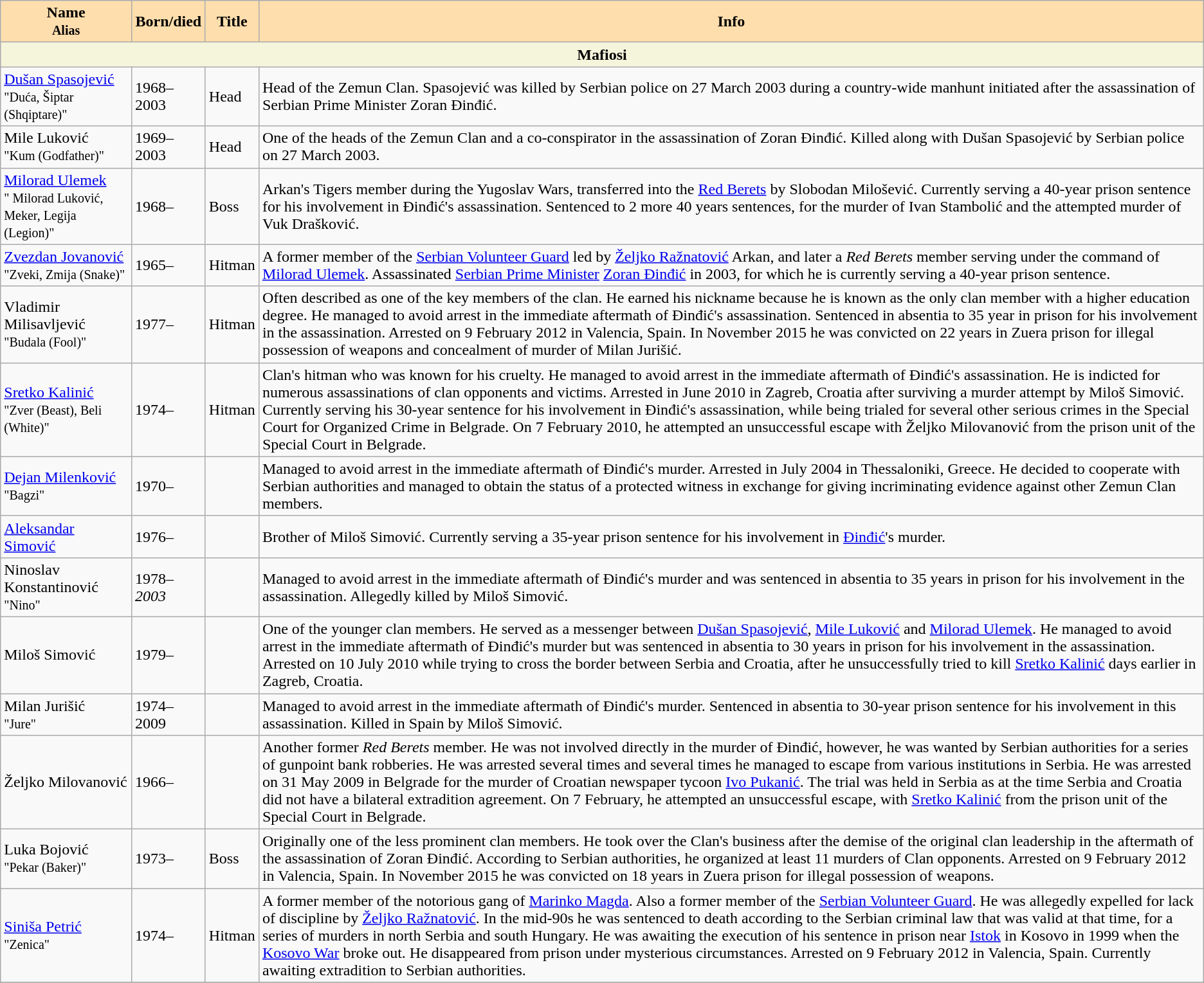<table class="wikitable">
<tr>
<th style=background:#FFDEAD;>Name<br><small>Alias</small></th>
<th style=background:#FFDEAD;>Born/died</th>
<th style=background:#FFDEAD;>Title</th>
<th style=background:#FFDEAD;>Info</th>
</tr>
<tr>
<th style=background:#F5F5DC; colspan=5>Mafiosi</th>
</tr>
<tr>
<td><a href='#'>Dušan Spasojević</a><br><small>"Duća, Šiptar (Shqiptare)"</small></td>
<td>1968–2003</td>
<td>Head</td>
<td>Head of the Zemun Clan. Spasojević was killed by Serbian police on 27 March 2003 during a country-wide manhunt initiated after the assassination of Serbian Prime Minister Zoran Đinđić.</td>
</tr>
<tr>
<td>Mile Luković<br><small>"Kum (Godfather)"</small></td>
<td>1969–2003</td>
<td>Head</td>
<td>One of the heads of the Zemun Clan and a co-conspirator in the assassination of Zoran Đinđić. Killed along with Dušan Spasojević by Serbian police on 27 March 2003.</td>
</tr>
<tr>
<td><a href='#'>Milorad Ulemek</a><br><small>" Milorad Luković, Meker, Legija (Legion)"</small></td>
<td>1968–</td>
<td>Boss</td>
<td>Arkan's Tigers member during the Yugoslav Wars, transferred into the <a href='#'>Red Berets</a> by Slobodan Milošević. Currently serving a 40-year prison sentence for his involvement in Đinđić's assassination. Sentenced to 2 more 40 years sentences, for the murder of Ivan Stambolić and the attempted murder of Vuk Drašković.</td>
</tr>
<tr>
<td><a href='#'>Zvezdan Jovanović</a><br><small>"Zveki, Zmija (Snake)"</small></td>
<td>1965–</td>
<td>Hitman</td>
<td>A former member of the <a href='#'>Serbian Volunteer Guard</a> led by <a href='#'>Željko Ražnatović</a> Arkan, and later a <em>Red Berets</em> member serving under the command of <a href='#'>Milorad Ulemek</a>. Assassinated <a href='#'>Serbian Prime Minister</a> <a href='#'>Zoran Đinđić</a> in 2003, for which he is currently serving a 40-year prison sentence.</td>
</tr>
<tr>
<td>Vladimir Milisavljević<br><small>"Budala (Fool)"</small></td>
<td>1977–</td>
<td>Hitman</td>
<td>Often described as one of the key members of the clan. He earned his nickname because he is known as the only clan member with a higher education degree. He managed to avoid arrest in the immediate aftermath of Đinđić's assassination. Sentenced in absentia to 35 year in prison for his involvement in the assassination. Arrested on 9 February 2012 in Valencia, Spain. In November 2015 he was convicted on 22 years in Zuera prison for illegal possession of weapons and concealment of murder of Milan Jurišić.</td>
</tr>
<tr>
<td><a href='#'>Sretko Kalinić</a><br><small>"Zver (Beast), Beli (White)"</small></td>
<td>1974–</td>
<td>Hitman</td>
<td>Clan's hitman who was known for his cruelty. He managed to avoid arrest in the immediate aftermath of Đinđić's assassination. He is indicted for numerous assassinations of clan opponents and victims. Arrested in June 2010 in Zagreb, Croatia after surviving a murder attempt by Miloš Simović. Currently serving his 30-year sentence for his involvement in Đinđić's assassination, while being trialed for several other serious crimes in the Special Court for Organized Crime in Belgrade. On 7 February 2010, he attempted an unsuccessful escape with Željko Milovanović from the prison unit of the Special Court in Belgrade.</td>
</tr>
<tr>
<td><a href='#'>Dejan Milenković</a><br><small>"Bagzi"</small></td>
<td>1970–</td>
<td></td>
<td>Managed to avoid arrest in the immediate aftermath of Đinđić's murder. Arrested in July 2004 in Thessaloniki, Greece. He decided to cooperate with Serbian authorities and managed to obtain the status of a protected witness in exchange for giving incriminating evidence against other Zemun Clan members.</td>
</tr>
<tr>
<td><a href='#'>Aleksandar Simović</a><br><small></small></td>
<td>1976–</td>
<td></td>
<td>Brother of Miloš Simović. Currently serving a 35-year prison sentence for his involvement in <a href='#'>Đinđić</a>'s murder.</td>
</tr>
<tr>
<td>Ninoslav Konstantinović<br><small>"Nino"</small></td>
<td>1978–<em>2003</em></td>
<td></td>
<td>Managed to avoid arrest in the immediate aftermath of Đinđić's murder and was sentenced in absentia to 35 years in prison for his involvement in the assassination. Allegedly killed by Miloš Simović.</td>
</tr>
<tr>
<td>Miloš Simović<br><small></small></td>
<td>1979–</td>
<td></td>
<td>One of the younger clan members. He served as a messenger between <a href='#'>Dušan Spasojević</a>, <a href='#'>Mile Luković</a> and <a href='#'>Milorad Ulemek</a>. He managed to avoid arrest in the immediate aftermath of Đinđić's murder but was sentenced in absentia to 30 years in prison for his involvement in the assassination. Arrested on 10 July 2010 while trying to cross the border between Serbia and Croatia, after he unsuccessfully tried to kill <a href='#'>Sretko Kalinić</a> days earlier in Zagreb, Croatia.</td>
</tr>
<tr>
<td>Milan Jurišić<br><small>"Jure"</small></td>
<td>1974–2009</td>
<td></td>
<td>Managed to avoid arrest in the immediate aftermath of Đinđić's murder. Sentenced in absentia to 30-year prison sentence for his involvement in this assassination. Killed in Spain by Miloš Simović.</td>
</tr>
<tr>
<td>Željko Milovanović<br><small></small></td>
<td>1966–</td>
<td></td>
<td>Another former <em>Red Berets</em> member. He was not involved directly in the murder of Đinđić, however, he was wanted by Serbian authorities for a series of gunpoint bank robberies. He was arrested several times and several times he managed to escape from various institutions in Serbia. He was arrested on 31 May 2009 in Belgrade for the murder of Croatian newspaper tycoon <a href='#'>Ivo Pukanić</a>. The trial was held in Serbia as at the time Serbia and Croatia did not have a bilateral extradition agreement. On 7 February, he attempted an unsuccessful escape, with <a href='#'>Sretko Kalinić</a> from the prison unit of the Special Court in Belgrade.</td>
</tr>
<tr>
<td>Luka Bojović<br><small>"Pekar (Baker)"</small></td>
<td>1973–</td>
<td>Boss</td>
<td>Originally one of the less prominent clan members. He took over the Clan's business after the demise of the original clan leadership in the aftermath of the assassination of Zoran Đinđić. According to Serbian authorities, he organized at least 11 murders of Clan opponents. Arrested on 9 February 2012 in Valencia, Spain. In November 2015 he was convicted on 18 years in Zuera prison for illegal possession of weapons.</td>
</tr>
<tr>
<td><a href='#'>Siniša Petrić</a><br><small>"Zenica"</small></td>
<td>1974–</td>
<td>Hitman</td>
<td>A former member of the notorious gang of <a href='#'>Marinko Magda</a>. Also a former member of the <a href='#'>Serbian Volunteer Guard</a>. He was allegedly expelled for lack of discipline by <a href='#'>Željko Ražnatović</a>. In the mid-90s he was sentenced to death according to the Serbian criminal law that was valid at that time, for a series of murders in north Serbia and south Hungary. He was awaiting the execution of his sentence in prison near <a href='#'>Istok</a> in Kosovo in 1999 when the <a href='#'>Kosovo War</a> broke out. He disappeared from prison under mysterious circumstances. Arrested on 9 February 2012 in Valencia, Spain. Currently awaiting extradition to Serbian authorities.</td>
</tr>
<tr>
</tr>
</table>
